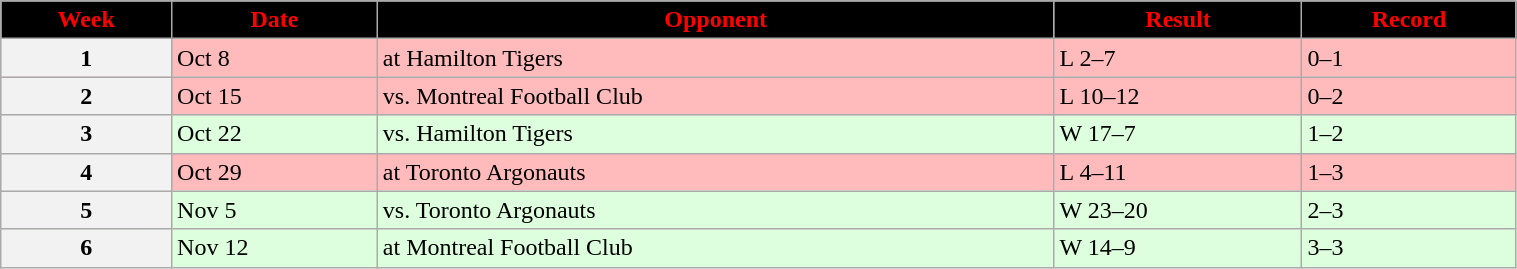<table class="wikitable" width="80%">
<tr align="center"  style="background:black;color:red;">
<td><strong>Week</strong></td>
<td><strong>Date</strong></td>
<td><strong>Opponent</strong></td>
<td><strong>Result</strong></td>
<td><strong>Record</strong></td>
</tr>
<tr style="background:#ffbbbb">
<th>1</th>
<td>Oct 8</td>
<td>at Hamilton Tigers</td>
<td>L 2–7</td>
<td>0–1</td>
</tr>
<tr style="background:#ffbbbb">
<th>2</th>
<td>Oct 15</td>
<td>vs. Montreal Football Club</td>
<td>L 10–12</td>
<td>0–2</td>
</tr>
<tr style="background:#ddffdd">
<th>3</th>
<td>Oct 22</td>
<td>vs. Hamilton Tigers</td>
<td>W 17–7</td>
<td>1–2</td>
</tr>
<tr style="background:#ffbbbb">
<th>4</th>
<td>Oct 29</td>
<td>at Toronto Argonauts</td>
<td>L 4–11</td>
<td>1–3</td>
</tr>
<tr style="background:#ddffdd">
<th>5</th>
<td>Nov 5</td>
<td>vs. Toronto Argonauts</td>
<td>W 23–20</td>
<td>2–3</td>
</tr>
<tr style="background:#ddffdd">
<th>6</th>
<td>Nov 12</td>
<td>at Montreal Football Club</td>
<td>W 14–9</td>
<td>3–3</td>
</tr>
</table>
